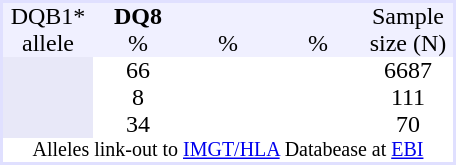<table border="0" align="left" cellspacing="0" cellpadding="0" style="text-align:center; background:#ffffff; margin-right: 2em; border:2px #e0e0ff solid;">
<tr style="text-align:center;background:#f0f0ff">
<td style="width:60px">DQB1*</td>
<td style="width:60px"><strong>DQ8</strong></td>
<td style="width:60px"></td>
<td style="width:60px"></td>
<td style="width:60px">Sample</td>
</tr>
<tr style="text-align:center;background:#f0f0ff">
<td>allele</td>
<td>%</td>
<td>%</td>
<td>%</td>
<td>size (N)</td>
</tr>
<tr style="text-align:center">
<td style="background:#e8e8f8"></td>
<td>66</td>
<td></td>
<td></td>
<td>6687</td>
</tr>
<tr style="text-align:center">
<td style="background:#e8e8f8"></td>
<td>8</td>
<td></td>
<td></td>
<td>111</td>
</tr>
<tr style="text-align:center">
<td style="background:#e8e8f8"></td>
<td>34</td>
<td></td>
<td></td>
<td>70</td>
</tr>
<tr>
<td colspan = 5 style="font-size:smaller"></td>
</tr>
<tr>
<td colspan = 5 style="font-size:smaller">Alleles link-out to <a href='#'>IMGT/HLA</a> Databease at <a href='#'>EBI</a></td>
</tr>
</table>
